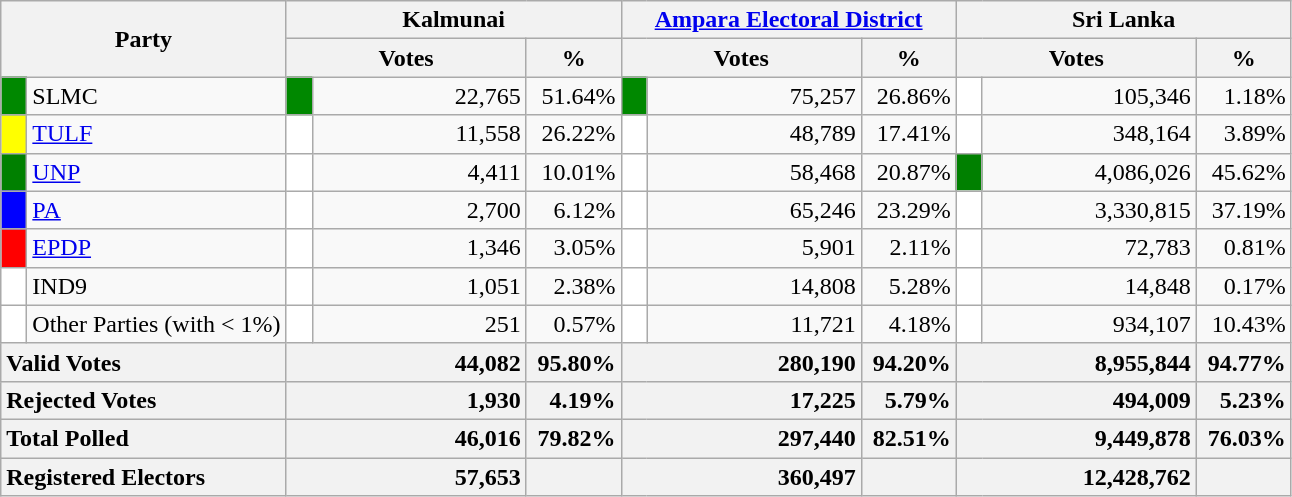<table class="wikitable">
<tr>
<th colspan="2" width="144px"rowspan="2">Party</th>
<th colspan="3" width="216px">Kalmunai</th>
<th colspan="3" width="216px"><a href='#'>Ampara Electoral District</a></th>
<th colspan="3" width="216px">Sri Lanka</th>
</tr>
<tr>
<th colspan="2" width="144px">Votes</th>
<th>%</th>
<th colspan="2" width="144px">Votes</th>
<th>%</th>
<th colspan="2" width="144px">Votes</th>
<th>%</th>
</tr>
<tr>
<td style="background-color:#008800;" width="10px"></td>
<td style="text-align:left;">SLMC</td>
<td style="background-color:#008800;" width="10px"></td>
<td style="text-align:right;">22,765</td>
<td style="text-align:right;">51.64%</td>
<td style="background-color:#008800;" width="10px"></td>
<td style="text-align:right;">75,257</td>
<td style="text-align:right;">26.86%</td>
<td style="background-color:white;" width="10px"></td>
<td style="text-align:right;">105,346</td>
<td style="text-align:right;">1.18%</td>
</tr>
<tr>
<td style="background-color:yellow;" width="10px"></td>
<td style="text-align:left;"><a href='#'>TULF</a></td>
<td style="background-color:white;" width="10px"></td>
<td style="text-align:right;">11,558</td>
<td style="text-align:right;">26.22%</td>
<td style="background-color:white;" width="10px"></td>
<td style="text-align:right;">48,789</td>
<td style="text-align:right;">17.41%</td>
<td style="background-color:white;" width="10px"></td>
<td style="text-align:right;">348,164</td>
<td style="text-align:right;">3.89%</td>
</tr>
<tr>
<td style="background-color:green;" width="10px"></td>
<td style="text-align:left;"><a href='#'>UNP</a></td>
<td style="background-color:white;" width="10px"></td>
<td style="text-align:right;">4,411</td>
<td style="text-align:right;">10.01%</td>
<td style="background-color:white;" width="10px"></td>
<td style="text-align:right;">58,468</td>
<td style="text-align:right;">20.87%</td>
<td style="background-color:green;" width="10px"></td>
<td style="text-align:right;">4,086,026</td>
<td style="text-align:right;">45.62%</td>
</tr>
<tr>
<td style="background-color:blue;" width="10px"></td>
<td style="text-align:left;"><a href='#'>PA</a></td>
<td style="background-color:white;" width="10px"></td>
<td style="text-align:right;">2,700</td>
<td style="text-align:right;">6.12%</td>
<td style="background-color:white;" width="10px"></td>
<td style="text-align:right;">65,246</td>
<td style="text-align:right;">23.29%</td>
<td style="background-color:white;" width="10px"></td>
<td style="text-align:right;">3,330,815</td>
<td style="text-align:right;">37.19%</td>
</tr>
<tr>
<td style="background-color:red;" width="10px"></td>
<td style="text-align:left;"><a href='#'>EPDP</a></td>
<td style="background-color:white;" width="10px"></td>
<td style="text-align:right;">1,346</td>
<td style="text-align:right;">3.05%</td>
<td style="background-color:white;" width="10px"></td>
<td style="text-align:right;">5,901</td>
<td style="text-align:right;">2.11%</td>
<td style="background-color:white;" width="10px"></td>
<td style="text-align:right;">72,783</td>
<td style="text-align:right;">0.81%</td>
</tr>
<tr>
<td style="background-color:white;" width="10px"></td>
<td style="text-align:left;">IND9</td>
<td style="background-color:white;" width="10px"></td>
<td style="text-align:right;">1,051</td>
<td style="text-align:right;">2.38%</td>
<td style="background-color:white;" width="10px"></td>
<td style="text-align:right;">14,808</td>
<td style="text-align:right;">5.28%</td>
<td style="background-color:white;" width="10px"></td>
<td style="text-align:right;">14,848</td>
<td style="text-align:right;">0.17%</td>
</tr>
<tr>
<td style="background-color:white;" width="10px"></td>
<td style="text-align:left;">Other Parties (with < 1%)</td>
<td style="background-color:white;" width="10px"></td>
<td style="text-align:right;">251</td>
<td style="text-align:right;">0.57%</td>
<td style="background-color:white;" width="10px"></td>
<td style="text-align:right;">11,721</td>
<td style="text-align:right;">4.18%</td>
<td style="background-color:white;" width="10px"></td>
<td style="text-align:right;">934,107</td>
<td style="text-align:right;">10.43%</td>
</tr>
<tr>
<th colspan="2" width="144px"style="text-align:left;">Valid Votes</th>
<th style="text-align:right;"colspan="2" width="144px">44,082</th>
<th style="text-align:right;">95.80%</th>
<th style="text-align:right;"colspan="2" width="144px">280,190</th>
<th style="text-align:right;">94.20%</th>
<th style="text-align:right;"colspan="2" width="144px">8,955,844</th>
<th style="text-align:right;">94.77%</th>
</tr>
<tr>
<th colspan="2" width="144px"style="text-align:left;">Rejected Votes</th>
<th style="text-align:right;"colspan="2" width="144px">1,930</th>
<th style="text-align:right;">4.19%</th>
<th style="text-align:right;"colspan="2" width="144px">17,225</th>
<th style="text-align:right;">5.79%</th>
<th style="text-align:right;"colspan="2" width="144px">494,009</th>
<th style="text-align:right;">5.23%</th>
</tr>
<tr>
<th colspan="2" width="144px"style="text-align:left;">Total Polled</th>
<th style="text-align:right;"colspan="2" width="144px">46,016</th>
<th style="text-align:right;">79.82%</th>
<th style="text-align:right;"colspan="2" width="144px">297,440</th>
<th style="text-align:right;">82.51%</th>
<th style="text-align:right;"colspan="2" width="144px">9,449,878</th>
<th style="text-align:right;">76.03%</th>
</tr>
<tr>
<th colspan="2" width="144px"style="text-align:left;">Registered Electors</th>
<th style="text-align:right;"colspan="2" width="144px">57,653</th>
<th></th>
<th style="text-align:right;"colspan="2" width="144px">360,497</th>
<th></th>
<th style="text-align:right;"colspan="2" width="144px">12,428,762</th>
<th></th>
</tr>
</table>
